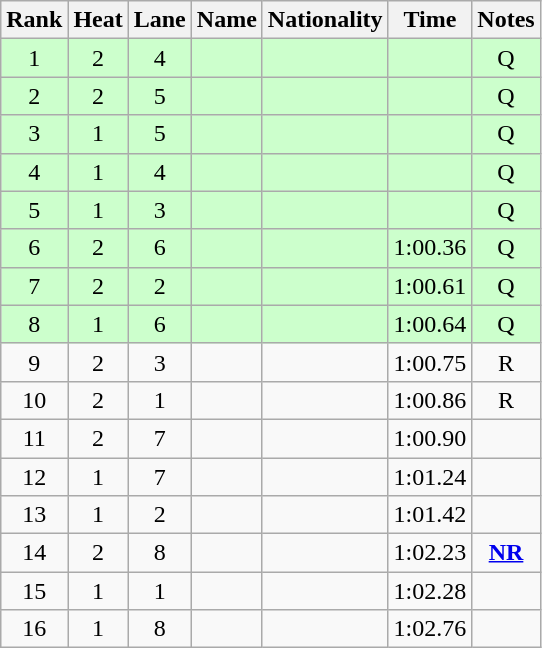<table class="wikitable sortable" style="text-align:center">
<tr>
<th>Rank</th>
<th>Heat</th>
<th>Lane</th>
<th>Name</th>
<th>Nationality</th>
<th>Time</th>
<th>Notes</th>
</tr>
<tr bgcolor=ccffcc>
<td>1</td>
<td>2</td>
<td>4</td>
<td align=left></td>
<td align=left></td>
<td></td>
<td>Q</td>
</tr>
<tr bgcolor=ccffcc>
<td>2</td>
<td>2</td>
<td>5</td>
<td align=left></td>
<td align=left></td>
<td></td>
<td>Q</td>
</tr>
<tr bgcolor=ccffcc>
<td>3</td>
<td>1</td>
<td>5</td>
<td align=left></td>
<td align=left></td>
<td></td>
<td>Q</td>
</tr>
<tr bgcolor=ccffcc>
<td>4</td>
<td>1</td>
<td>4</td>
<td align=left></td>
<td align=left></td>
<td></td>
<td>Q</td>
</tr>
<tr bgcolor=ccffcc>
<td>5</td>
<td>1</td>
<td>3</td>
<td align=left></td>
<td align=left></td>
<td></td>
<td>Q</td>
</tr>
<tr bgcolor=ccffcc>
<td>6</td>
<td>2</td>
<td>6</td>
<td align=left></td>
<td align=left></td>
<td>1:00.36</td>
<td>Q</td>
</tr>
<tr bgcolor=ccffcc>
<td>7</td>
<td>2</td>
<td>2</td>
<td align=left></td>
<td align=left></td>
<td>1:00.61</td>
<td>Q</td>
</tr>
<tr bgcolor=ccffcc>
<td>8</td>
<td>1</td>
<td>6</td>
<td align=left></td>
<td align=left></td>
<td>1:00.64</td>
<td>Q</td>
</tr>
<tr>
<td>9</td>
<td>2</td>
<td>3</td>
<td align=left></td>
<td align=left></td>
<td>1:00.75</td>
<td>R</td>
</tr>
<tr>
<td>10</td>
<td>2</td>
<td>1</td>
<td align=left></td>
<td align=left></td>
<td>1:00.86</td>
<td>R</td>
</tr>
<tr>
<td>11</td>
<td>2</td>
<td>7</td>
<td align=left></td>
<td align=left></td>
<td>1:00.90</td>
<td></td>
</tr>
<tr>
<td>12</td>
<td>1</td>
<td>7</td>
<td align=left></td>
<td align=left></td>
<td>1:01.24</td>
<td></td>
</tr>
<tr>
<td>13</td>
<td>1</td>
<td>2</td>
<td align=left></td>
<td align=left></td>
<td>1:01.42</td>
<td></td>
</tr>
<tr>
<td>14</td>
<td>2</td>
<td>8</td>
<td align=left></td>
<td align=left></td>
<td>1:02.23</td>
<td><strong><a href='#'>NR</a></strong></td>
</tr>
<tr>
<td>15</td>
<td>1</td>
<td>1</td>
<td align=left></td>
<td align=left></td>
<td>1:02.28</td>
<td></td>
</tr>
<tr>
<td>16</td>
<td>1</td>
<td>8</td>
<td align=left></td>
<td align=left></td>
<td>1:02.76</td>
<td></td>
</tr>
</table>
